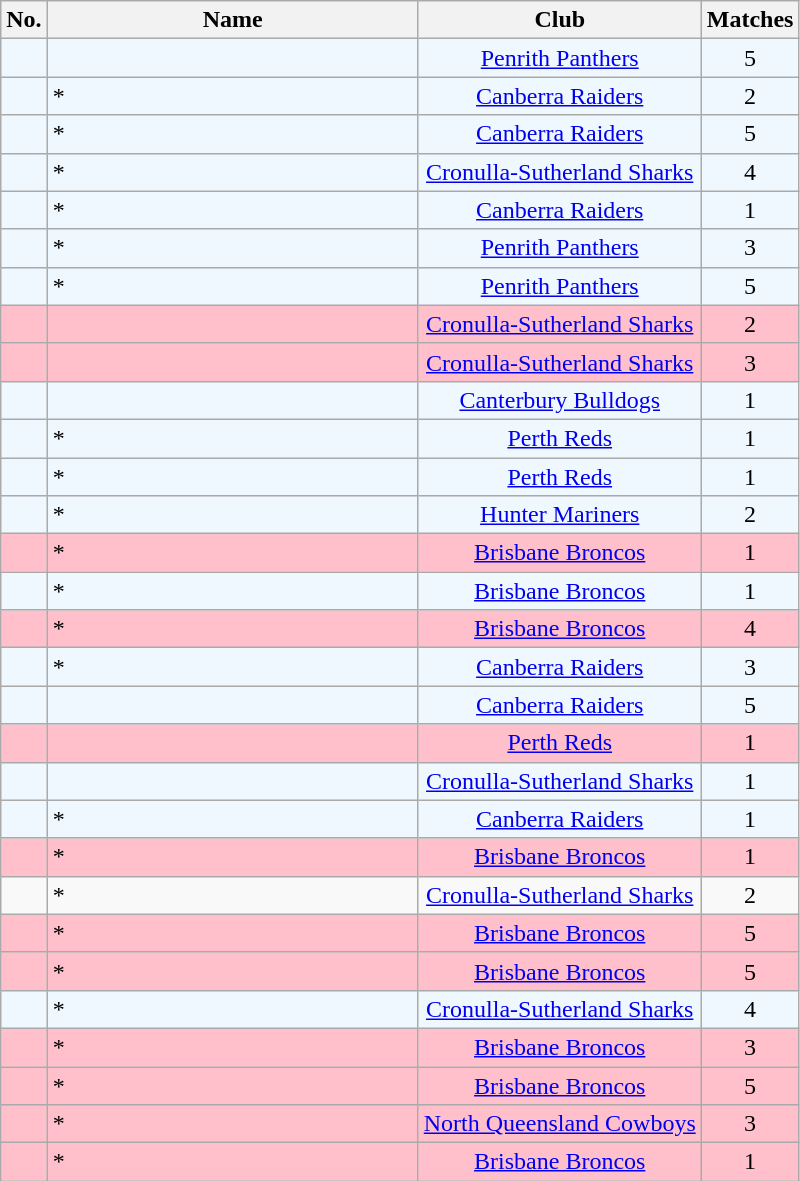<table class="wikitable sortable" style="text-align: center;">
<tr>
<th>No.</th>
<th style="width:15em">Name</th>
<th>Club</th>
<th>Matches</th>
</tr>
<tr bgcolor=#F0F8FF>
<td></td>
<td align=left></td>
<td><a href='#'>Penrith Panthers</a></td>
<td>5</td>
</tr>
<tr bgcolor=#F0F8FF>
<td></td>
<td align=left>*</td>
<td><a href='#'>Canberra Raiders</a></td>
<td>2</td>
</tr>
<tr bgcolor=#F0F8FF>
<td></td>
<td align=left>*</td>
<td><a href='#'>Canberra Raiders</a></td>
<td>5</td>
</tr>
<tr bgcolor=#F0F8FF>
<td></td>
<td align=left>*</td>
<td><a href='#'>Cronulla-Sutherland Sharks</a></td>
<td>4</td>
</tr>
<tr bgcolor=#F0F8FF>
<td></td>
<td align=left>*</td>
<td><a href='#'>Canberra Raiders</a></td>
<td>1</td>
</tr>
<tr bgcolor=#F0F8FF>
<td></td>
<td align=left>*</td>
<td><a href='#'>Penrith Panthers</a></td>
<td>3</td>
</tr>
<tr bgcolor=#F0F8FF>
<td></td>
<td align=left>*</td>
<td><a href='#'>Penrith Panthers</a></td>
<td>5</td>
</tr>
<tr bgcolor=#FFC0CB>
<td></td>
<td align=left></td>
<td><a href='#'>Cronulla-Sutherland Sharks</a></td>
<td>2</td>
</tr>
<tr bgcolor=#FFC0CB>
<td></td>
<td align=left></td>
<td><a href='#'>Cronulla-Sutherland Sharks</a></td>
<td>3</td>
</tr>
<tr bgcolor=#F0F8FF>
<td></td>
<td align=left></td>
<td><a href='#'>Canterbury Bulldogs</a></td>
<td>1</td>
</tr>
<tr bgcolor=#F0F8FF>
<td></td>
<td align=left>*</td>
<td><a href='#'>Perth Reds</a></td>
<td>1</td>
</tr>
<tr bgcolor=#F0F8FF>
<td></td>
<td align=left>*</td>
<td><a href='#'>Perth Reds</a></td>
<td>1</td>
</tr>
<tr bgcolor=#F0F8FF>
<td></td>
<td align=left>*</td>
<td><a href='#'>Hunter Mariners</a></td>
<td>2</td>
</tr>
<tr bgcolor=#FFC0CB>
<td></td>
<td align=left>*</td>
<td><a href='#'>Brisbane Broncos</a></td>
<td>1</td>
</tr>
<tr bgcolor=#F0F8FF>
<td></td>
<td align=left>*</td>
<td><a href='#'>Brisbane Broncos</a></td>
<td>1</td>
</tr>
<tr bgcolor=#FFC0CB>
<td></td>
<td align=left>*</td>
<td><a href='#'>Brisbane Broncos</a></td>
<td>4</td>
</tr>
<tr bgcolor=#F0F8FF>
<td></td>
<td align=left>*</td>
<td><a href='#'>Canberra Raiders</a></td>
<td>3</td>
</tr>
<tr bgcolor=#F0F8FF>
<td></td>
<td align=left></td>
<td><a href='#'>Canberra Raiders</a></td>
<td>5</td>
</tr>
<tr bgcolor=#FFC0CB>
<td></td>
<td align=left></td>
<td><a href='#'>Perth Reds</a></td>
<td>1</td>
</tr>
<tr bgcolor=#F0F8FF>
<td></td>
<td align=left></td>
<td><a href='#'>Cronulla-Sutherland Sharks</a></td>
<td>1</td>
</tr>
<tr bgcolor=#F0F8FF>
<td></td>
<td align=left>*</td>
<td><a href='#'>Canberra Raiders</a></td>
<td>1</td>
</tr>
<tr bgcolor=#FFC0CB>
<td></td>
<td align=left>*</td>
<td><a href='#'>Brisbane Broncos</a></td>
<td>1</td>
</tr>
<tr>
<td></td>
<td align=left>*</td>
<td><a href='#'>Cronulla-Sutherland Sharks</a></td>
<td>2</td>
</tr>
<tr bgcolor=#FFC0CB>
<td></td>
<td align=left>*</td>
<td><a href='#'>Brisbane Broncos</a></td>
<td>5</td>
</tr>
<tr bgcolor=#FFC0CB>
<td></td>
<td align=left>*</td>
<td><a href='#'>Brisbane Broncos</a></td>
<td>5</td>
</tr>
<tr bgcolor=#F0F8FF>
<td></td>
<td align=left>*</td>
<td><a href='#'>Cronulla-Sutherland Sharks</a></td>
<td>4</td>
</tr>
<tr bgcolor=#FFC0CB>
<td></td>
<td align=left>*</td>
<td><a href='#'>Brisbane Broncos</a></td>
<td>3</td>
</tr>
<tr bgcolor=#FFC0CB>
<td></td>
<td align=left>*</td>
<td><a href='#'>Brisbane Broncos</a></td>
<td>5</td>
</tr>
<tr bgcolor=#FFC0CB>
<td></td>
<td align=left>*</td>
<td><a href='#'>North Queensland Cowboys</a></td>
<td>3</td>
</tr>
<tr bgcolor=#FFC0CB>
<td></td>
<td align=left>*</td>
<td><a href='#'>Brisbane Broncos</a></td>
<td>1</td>
</tr>
</table>
